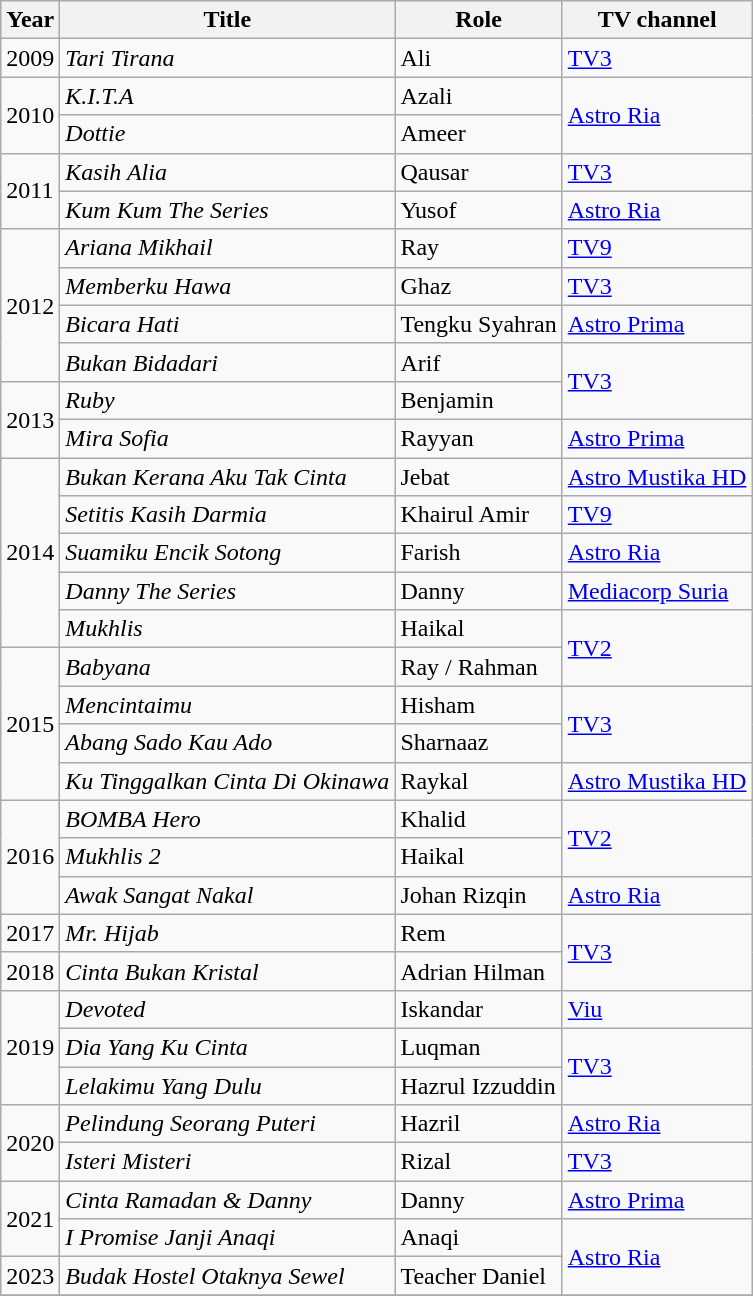<table class="wikitable">
<tr>
<th>Year</th>
<th>Title</th>
<th>Role</th>
<th>TV channel</th>
</tr>
<tr>
<td>2009</td>
<td><em>Tari Tirana</em></td>
<td>Ali</td>
<td><a href='#'>TV3</a></td>
</tr>
<tr>
<td rowspan="2">2010</td>
<td><em>K.I.T.A</em></td>
<td>Azali</td>
<td rowspan="2"><a href='#'>Astro Ria</a></td>
</tr>
<tr>
<td><em>Dottie</em></td>
<td>Ameer</td>
</tr>
<tr>
<td rowspan="2">2011</td>
<td><em>Kasih Alia</em></td>
<td>Qausar</td>
<td><a href='#'>TV3</a></td>
</tr>
<tr>
<td><em>Kum Kum The Series</em></td>
<td>Yusof</td>
<td><a href='#'>Astro Ria</a></td>
</tr>
<tr>
<td rowspan="4">2012</td>
<td><em>Ariana Mikhail</em></td>
<td>Ray</td>
<td><a href='#'>TV9</a></td>
</tr>
<tr>
<td><em>Memberku Hawa</em></td>
<td>Ghaz</td>
<td><a href='#'>TV3</a></td>
</tr>
<tr>
<td><em>Bicara Hati</em></td>
<td>Tengku Syahran</td>
<td><a href='#'>Astro Prima</a></td>
</tr>
<tr>
<td><em>Bukan Bidadari</em></td>
<td>Arif</td>
<td rowspan="2"><a href='#'>TV3</a></td>
</tr>
<tr>
<td rowspan="2">2013</td>
<td><em>Ruby</em></td>
<td>Benjamin</td>
</tr>
<tr>
<td><em>Mira Sofia</em></td>
<td>Rayyan</td>
<td><a href='#'>Astro Prima</a></td>
</tr>
<tr>
<td rowspan="5">2014</td>
<td><em>Bukan Kerana Aku Tak Cinta</em></td>
<td>Jebat</td>
<td><a href='#'>Astro Mustika HD</a></td>
</tr>
<tr>
<td><em>Setitis Kasih Darmia</em></td>
<td>Khairul Amir</td>
<td><a href='#'>TV9</a></td>
</tr>
<tr>
<td><em>Suamiku Encik Sotong</em></td>
<td>Farish</td>
<td><a href='#'>Astro Ria</a></td>
</tr>
<tr>
<td><em>Danny The Series</em></td>
<td>Danny</td>
<td><a href='#'>Mediacorp Suria</a></td>
</tr>
<tr>
<td><em>Mukhlis</em></td>
<td>Haikal</td>
<td rowspan="2"><a href='#'>TV2</a></td>
</tr>
<tr>
<td rowspan="4">2015</td>
<td><em>Babyana</em></td>
<td>Ray / Rahman</td>
</tr>
<tr>
<td><em>Mencintaimu</em></td>
<td>Hisham</td>
<td rowspan="2"><a href='#'>TV3</a></td>
</tr>
<tr>
<td><em>Abang Sado Kau Ado</em></td>
<td>Sharnaaz</td>
</tr>
<tr>
<td><em>Ku Tinggalkan Cinta Di Okinawa</em></td>
<td>Raykal</td>
<td><a href='#'>Astro Mustika HD</a></td>
</tr>
<tr>
<td rowspan="3">2016</td>
<td><em>BOMBA Hero</em></td>
<td>Khalid</td>
<td rowspan="2"><a href='#'>TV2</a></td>
</tr>
<tr>
<td><em>Mukhlis 2</em></td>
<td>Haikal</td>
</tr>
<tr>
<td><em>Awak Sangat Nakal</em></td>
<td>Johan Rizqin</td>
<td><a href='#'>Astro Ria</a></td>
</tr>
<tr>
<td>2017</td>
<td><em>Mr. Hijab</em></td>
<td>Rem</td>
<td rowspan="2"><a href='#'>TV3</a></td>
</tr>
<tr>
<td>2018</td>
<td><em>Cinta Bukan Kristal</em></td>
<td>Adrian Hilman</td>
</tr>
<tr>
<td rowspan="3">2019</td>
<td><em>Devoted</em></td>
<td>Iskandar</td>
<td><a href='#'>Viu</a></td>
</tr>
<tr>
<td><em>Dia Yang Ku Cinta</em></td>
<td>Luqman</td>
<td rowspan="2"><a href='#'>TV3</a></td>
</tr>
<tr>
<td><em>Lelakimu Yang Dulu</em></td>
<td>Hazrul Izzuddin</td>
</tr>
<tr>
<td rowspan="2">2020</td>
<td><em>Pelindung Seorang Puteri</em></td>
<td>Hazril</td>
<td><a href='#'>Astro Ria</a></td>
</tr>
<tr>
<td><em>Isteri Misteri</em></td>
<td>Rizal</td>
<td><a href='#'>TV3</a></td>
</tr>
<tr>
<td rowspan="2">2021</td>
<td><em>Cinta Ramadan & Danny</em></td>
<td>Danny</td>
<td><a href='#'>Astro Prima</a></td>
</tr>
<tr>
<td><em>I Promise Janji Anaqi</em></td>
<td>Anaqi</td>
<td rowspan="2"><a href='#'>Astro Ria</a></td>
</tr>
<tr>
<td>2023</td>
<td><em>Budak Hostel Otaknya Sewel</em></td>
<td>Teacher Daniel</td>
</tr>
<tr>
</tr>
</table>
